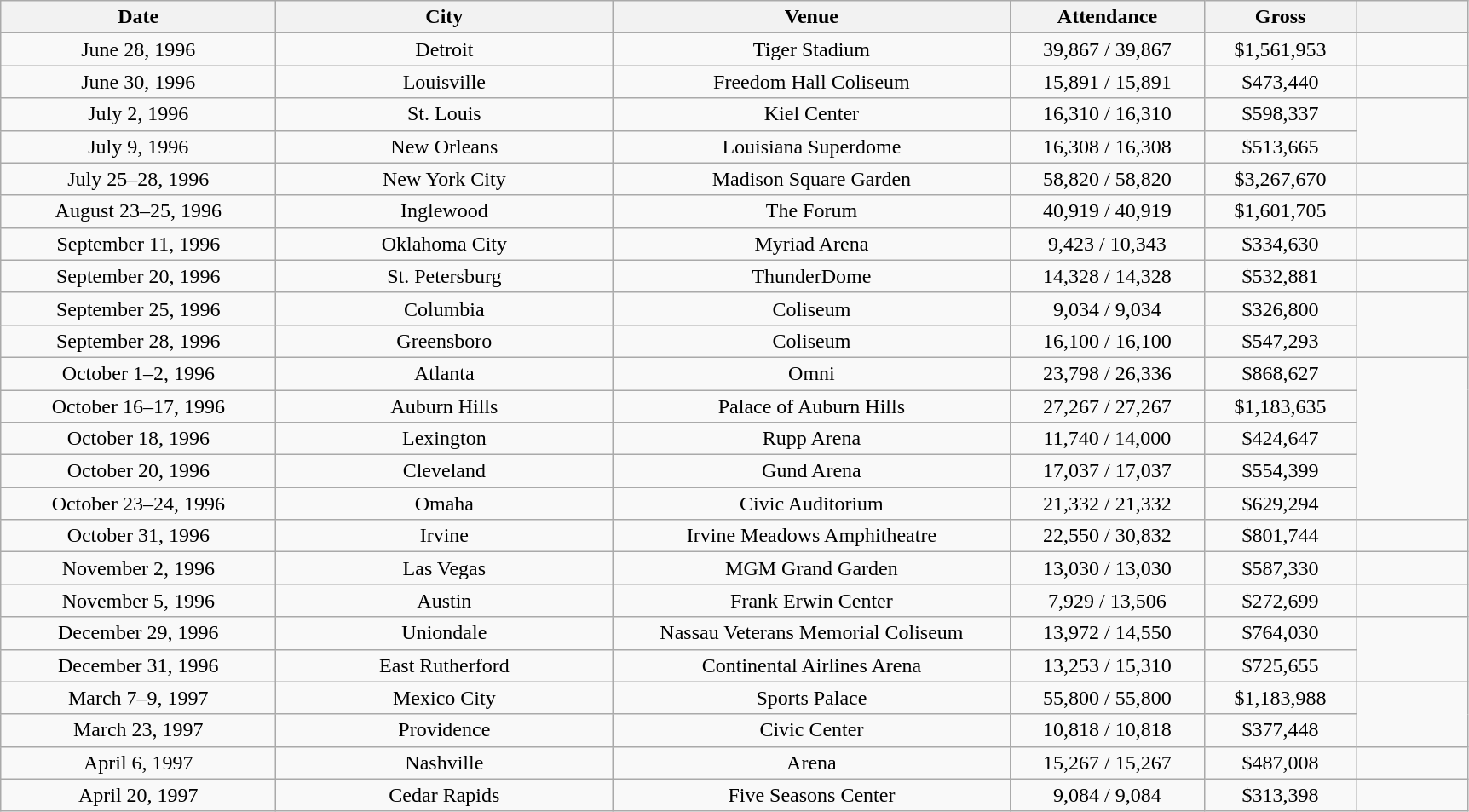<table class="wikitable plainrowheaders" style="text-align:center;">
<tr>
<th scope="col" style="width:13em;">Date</th>
<th scope="col" style="width:16em;">City</th>
<th scope="col" style="width:19em;">Venue</th>
<th scope="col" style="width:9em;">Attendance</th>
<th scope="col" style="width:7em;">Gross</th>
<th scope="col" style="width:5em;" class="unsortable"></th>
</tr>
<tr>
<td>June 28, 1996</td>
<td>Detroit</td>
<td>Tiger Stadium</td>
<td>39,867 / 39,867</td>
<td>$1,561,953</td>
<td></td>
</tr>
<tr>
<td>June 30, 1996</td>
<td>Louisville</td>
<td>Freedom Hall Coliseum</td>
<td>15,891 / 15,891</td>
<td>$473,440</td>
<td></td>
</tr>
<tr>
<td>July 2, 1996</td>
<td>St. Louis</td>
<td>Kiel Center</td>
<td>16,310 / 16,310</td>
<td>$598,337</td>
<td rowspan="2"></td>
</tr>
<tr>
<td>July 9, 1996</td>
<td>New Orleans</td>
<td>Louisiana Superdome</td>
<td>16,308 / 16,308</td>
<td>$513,665</td>
</tr>
<tr>
<td>July 25–28, 1996</td>
<td>New York City</td>
<td>Madison Square Garden</td>
<td>58,820 / 58,820</td>
<td>$3,267,670</td>
<td></td>
</tr>
<tr>
<td>August 23–25, 1996</td>
<td>Inglewood</td>
<td>The Forum</td>
<td>40,919 / 40,919</td>
<td>$1,601,705</td>
<td></td>
</tr>
<tr>
<td>September 11, 1996</td>
<td>Oklahoma City</td>
<td>Myriad Arena</td>
<td>9,423 / 10,343</td>
<td>$334,630</td>
<td></td>
</tr>
<tr>
<td>September 20, 1996</td>
<td>St. Petersburg</td>
<td>ThunderDome</td>
<td>14,328 / 14,328</td>
<td>$532,881</td>
<td></td>
</tr>
<tr>
<td>September 25, 1996</td>
<td>Columbia</td>
<td>Coliseum</td>
<td>9,034 / 9,034</td>
<td>$326,800</td>
<td rowspan="2"></td>
</tr>
<tr>
<td>September 28, 1996</td>
<td>Greensboro</td>
<td>Coliseum</td>
<td>16,100 / 16,100</td>
<td>$547,293</td>
</tr>
<tr>
<td>October 1–2, 1996</td>
<td>Atlanta</td>
<td>Omni</td>
<td>23,798 / 26,336</td>
<td>$868,627</td>
<td rowspan="5"></td>
</tr>
<tr>
<td>October 16–17, 1996</td>
<td>Auburn Hills</td>
<td>Palace of Auburn Hills</td>
<td>27,267 / 27,267</td>
<td>$1,183,635</td>
</tr>
<tr>
<td>October 18, 1996</td>
<td>Lexington</td>
<td>Rupp Arena</td>
<td>11,740 / 14,000</td>
<td>$424,647</td>
</tr>
<tr>
<td>October 20, 1996</td>
<td>Cleveland</td>
<td>Gund Arena</td>
<td>17,037 / 17,037</td>
<td>$554,399</td>
</tr>
<tr>
<td>October 23–24, 1996</td>
<td>Omaha</td>
<td>Civic Auditorium</td>
<td>21,332 / 21,332</td>
<td>$629,294</td>
</tr>
<tr>
<td>October 31, 1996</td>
<td>Irvine</td>
<td>Irvine Meadows Amphitheatre</td>
<td>22,550 / 30,832</td>
<td>$801,744</td>
<td></td>
</tr>
<tr>
<td>November 2, 1996</td>
<td>Las Vegas</td>
<td>MGM Grand Garden</td>
<td>13,030 / 13,030</td>
<td>$587,330</td>
<td></td>
</tr>
<tr>
<td>November 5, 1996</td>
<td>Austin</td>
<td>Frank Erwin Center</td>
<td>7,929 / 13,506</td>
<td>$272,699</td>
<td></td>
</tr>
<tr>
<td>December 29, 1996</td>
<td>Uniondale</td>
<td>Nassau Veterans Memorial Coliseum</td>
<td>13,972 / 14,550</td>
<td>$764,030</td>
<td rowspan="2"></td>
</tr>
<tr>
<td>December 31, 1996</td>
<td>East Rutherford</td>
<td>Continental Airlines Arena</td>
<td>13,253 / 15,310</td>
<td>$725,655</td>
</tr>
<tr>
<td>March 7–9, 1997</td>
<td>Mexico City</td>
<td>Sports Palace</td>
<td>55,800 / 55,800</td>
<td>$1,183,988</td>
<td rowspan="2"></td>
</tr>
<tr>
<td>March 23, 1997</td>
<td>Providence</td>
<td>Civic Center</td>
<td>10,818 / 10,818</td>
<td>$377,448</td>
</tr>
<tr>
<td>April 6, 1997</td>
<td>Nashville</td>
<td>Arena</td>
<td>15,267 / 15,267</td>
<td>$487,008</td>
<td></td>
</tr>
<tr>
<td>April 20, 1997</td>
<td>Cedar Rapids</td>
<td>Five Seasons Center</td>
<td>9,084 / 9,084</td>
<td>$313,398</td>
<td></td>
</tr>
</table>
